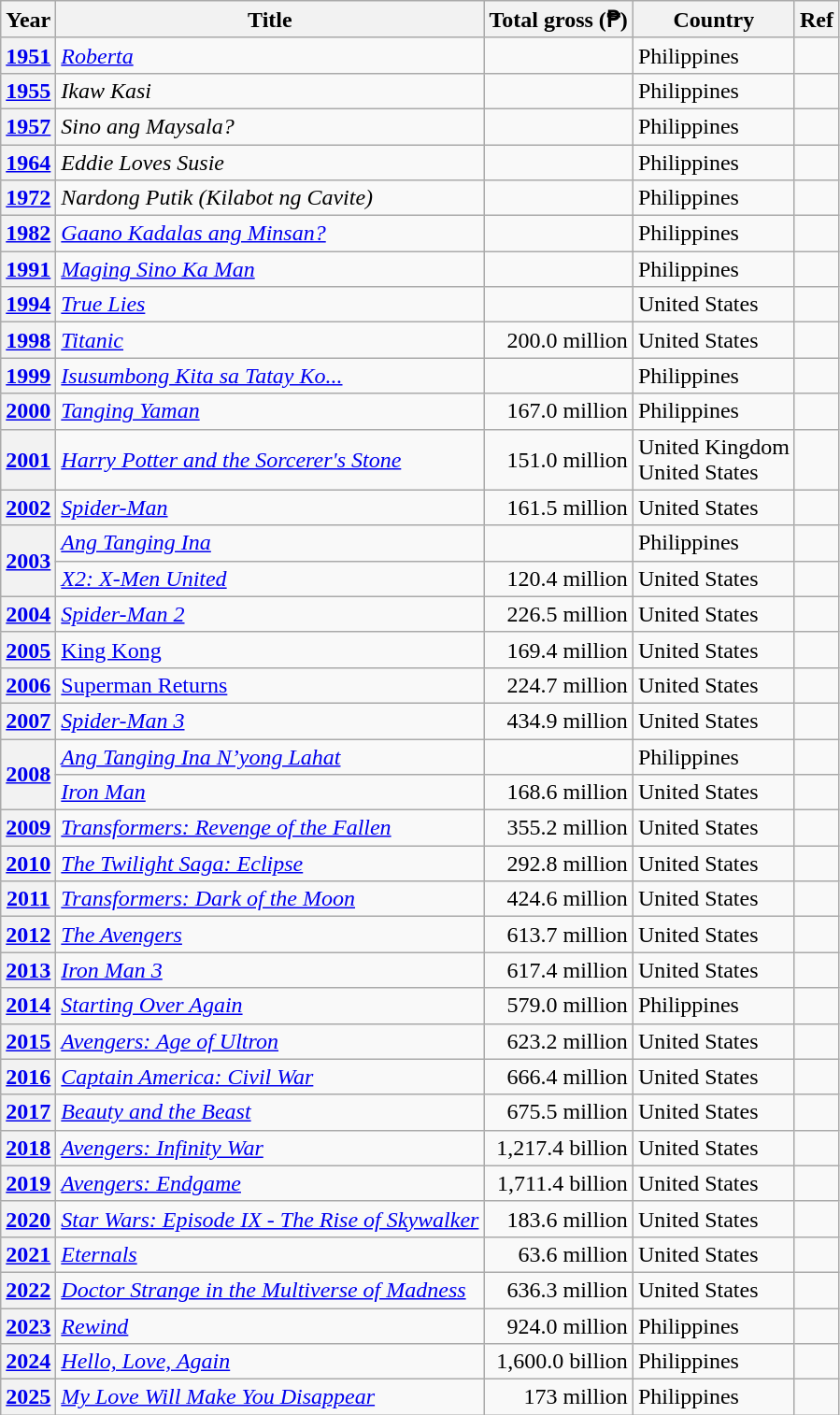<table class="wikitable plainrowheaders">
<tr>
<th scope="col">Year</th>
<th scope="col">Title</th>
<th scope="col">Total gross (₱)</th>
<th scope="col">Country</th>
<th scope="col">Ref</th>
</tr>
<tr>
<th scope="row"><a href='#'>1951</a></th>
<td><em><a href='#'>Roberta</a></em></td>
<td align="right"></td>
<td>Philippines</td>
<td style="text-align:center;"></td>
</tr>
<tr>
<th scope="row"><a href='#'>1955</a></th>
<td><em>Ikaw Kasi</em></td>
<td align="right"></td>
<td>Philippines</td>
<td style="text-align:center;"></td>
</tr>
<tr>
<th scope="row"><a href='#'>1957</a></th>
<td><em>Sino ang Maysala?</em></td>
<td align="right"></td>
<td>Philippines</td>
<td style="text-align:center;"></td>
</tr>
<tr>
<th scope="row"><a href='#'>1964</a></th>
<td><em>Eddie Loves Susie</em></td>
<td align="right"></td>
<td>Philippines</td>
<td style="text-align:center;"></td>
</tr>
<tr>
<th scope="row"><a href='#'>1972</a></th>
<td><em>Nardong Putik (Kilabot ng Cavite)</em></td>
<td align="right"></td>
<td>Philippines</td>
<td style="text-align:center;"></td>
</tr>
<tr>
<th scope="row"><a href='#'>1982</a></th>
<td><em><a href='#'>Gaano Kadalas ang Minsan?</a></em></td>
<td align="right"></td>
<td>Philippines</td>
<td style="text-align:center;"></td>
</tr>
<tr>
<th scope="row"><a href='#'>1991</a></th>
<td><em><a href='#'>Maging Sino Ka Man</a></em></td>
<td align="right"></td>
<td>Philippines</td>
<td style="text-align:center;"></td>
</tr>
<tr>
<th scope="row"><a href='#'>1994</a></th>
<td><em><a href='#'>True Lies</a></em></td>
<td align="right"></td>
<td>United States</td>
<td style="text-align:center;"></td>
</tr>
<tr>
<th scope="row"><a href='#'>1998</a></th>
<td><em><a href='#'>Titanic</a></em></td>
<td align="right">200.0 million</td>
<td>United States</td>
<td style="text-align:center;"></td>
</tr>
<tr>
<th scope="row"><a href='#'>1999</a></th>
<td><em><a href='#'>Isusumbong Kita sa Tatay Ko...</a></em></td>
<td align="right"></td>
<td>Philippines</td>
<td style="text-align:center;"></td>
</tr>
<tr>
<th scope="row"><a href='#'>2000</a></th>
<td><em><a href='#'>Tanging Yaman</a></em></td>
<td align="right">167.0 million</td>
<td>Philippines</td>
<td style="text-align:center;"></td>
</tr>
<tr>
<th scope="row"><a href='#'>2001</a></th>
<td><em><a href='#'>Harry Potter and the Sorcerer's Stone</a></em></td>
<td align="right">151.0 million</td>
<td>United Kingdom<br>United States</td>
<td style="text-align:center;"></td>
</tr>
<tr>
<th scope="row"><a href='#'>2002</a></th>
<td><em><a href='#'>Spider-Man</a></em></td>
<td align="right">161.5 million</td>
<td>United States</td>
<td style="text-align:center;"></td>
</tr>
<tr>
<th scope="row" rowspan="2"><a href='#'>2003</a></th>
<td><em><a href='#'>Ang Tanging Ina</a></em></td>
<td align="right"></td>
<td>Philippines</td>
<td style="text-align:center;"></td>
</tr>
<tr>
<td><em><a href='#'>X2: X-Men United</a></em></td>
<td align="right">120.4 million</td>
<td>United States</td>
<td style="text-align:center;"></td>
</tr>
<tr>
<th scope="row"><a href='#'>2004</a></th>
<td><em><a href='#'>Spider-Man 2</a></em></td>
<td align="right">226.5 million</td>
<td>United States</td>
<td style="text-align:center;"></td>
</tr>
<tr>
<th scope="row"><a href='#'>2005</a></th>
<td><a href='#'>King Kong</a></td>
<td align="right">169.4 million</td>
<td>United States</td>
<td style="text-align:center;"></td>
</tr>
<tr>
<th scope="row"><a href='#'>2006</a></th>
<td><a href='#'>Superman Returns</a></td>
<td align="right">224.7 million</td>
<td>United States</td>
<td style="text-align:center;"></td>
</tr>
<tr>
<th scope="row"><a href='#'>2007</a></th>
<td><em><a href='#'>Spider-Man 3</a></em></td>
<td align="right">434.9 million</td>
<td>United States</td>
<td style="text-align:center;"></td>
</tr>
<tr>
<th rowspan="2" scope="row"><a href='#'>2008</a></th>
<td><em><a href='#'>Ang Tanging Ina N’yong Lahat</a></em></td>
<td align="right"></td>
<td>Philippines</td>
<td style="text-align:center;"></td>
</tr>
<tr>
<td><em><a href='#'>Iron Man</a></em></td>
<td align="right">168.6 million</td>
<td>United States</td>
<td style="text-align:center;"></td>
</tr>
<tr>
<th scope="row"><a href='#'>2009</a></th>
<td><em><a href='#'>Transformers: Revenge of the Fallen</a></em></td>
<td align="right">355.2 million</td>
<td>United States</td>
<td style="text-align:center;"></td>
</tr>
<tr>
<th scope="row"><a href='#'>2010</a></th>
<td><em><a href='#'>The Twilight Saga: Eclipse</a></em></td>
<td align="right">292.8 million</td>
<td>United States</td>
<td style="text-align:center;"></td>
</tr>
<tr>
<th scope="row"><a href='#'>2011</a></th>
<td><em><a href='#'>Transformers: Dark of the Moon</a></em></td>
<td align="right">424.6 million</td>
<td>United States</td>
<td style="text-align:center;"></td>
</tr>
<tr>
<th scope="row"><a href='#'>2012</a></th>
<td><em><a href='#'>The Avengers</a></em></td>
<td align="right">613.7 million</td>
<td>United States</td>
<td style="text-align:center;"></td>
</tr>
<tr>
<th scope="row"><a href='#'>2013</a></th>
<td><em><a href='#'>Iron Man 3</a></em></td>
<td align="right">617.4 million</td>
<td>United States</td>
<td style="text-align:center;"></td>
</tr>
<tr>
<th scope="row"><a href='#'>2014</a></th>
<td><em><a href='#'>Starting Over Again</a></em></td>
<td align="right">579.0 million</td>
<td>Philippines</td>
<td style="text-align:center;"></td>
</tr>
<tr>
<th scope="row"><a href='#'>2015</a></th>
<td><em><a href='#'>Avengers: Age of Ultron</a></em></td>
<td align="right">623.2 million</td>
<td>United States</td>
<td style="text-align:center;"></td>
</tr>
<tr>
<th scope="row"><a href='#'>2016</a></th>
<td><em><a href='#'>Captain America: Civil War</a></em></td>
<td align="right">666.4 million</td>
<td>United States</td>
<td style="text-align:center;"></td>
</tr>
<tr>
<th scope="row"><a href='#'>2017</a></th>
<td><em><a href='#'>Beauty and the Beast</a></em></td>
<td align="right">675.5 million</td>
<td>United States</td>
<td style="text-align:center;"></td>
</tr>
<tr>
<th scope="row"><a href='#'>2018</a></th>
<td><em><a href='#'>Avengers: Infinity War</a></em></td>
<td align="right">1,217.4 billion</td>
<td>United States</td>
<td style="text-align:center;"></td>
</tr>
<tr>
<th scope="row"><a href='#'>2019</a></th>
<td><em><a href='#'>Avengers: Endgame</a></em></td>
<td align="right">1,711.4 billion</td>
<td>United States</td>
<td style="text-align:center;"></td>
</tr>
<tr>
<th scope="row"><a href='#'>2020</a></th>
<td><em><a href='#'>Star Wars: Episode IX - The Rise of Skywalker</a></em></td>
<td align="right">183.6 million</td>
<td>United States</td>
<td style="text-align:center;"></td>
</tr>
<tr>
<th scope="row"><a href='#'>2021</a></th>
<td><em><a href='#'>Eternals</a></em></td>
<td align="right">63.6 million</td>
<td>United States</td>
<td style="text-align:center;"></td>
</tr>
<tr>
<th scope="row"><a href='#'>2022</a></th>
<td><em><a href='#'>Doctor Strange in the Multiverse of Madness</a></em></td>
<td align="right">636.3 million</td>
<td>United States</td>
<td style="text-align:center;"></td>
</tr>
<tr>
<th scope="row"><a href='#'>2023</a></th>
<td><em><a href='#'>Rewind</a></em></td>
<td align="right">924.0 million</td>
<td>Philippines</td>
<td style="text-align:center;"></td>
</tr>
<tr>
<th scope="row"><a href='#'>2024</a></th>
<td><em><a href='#'>Hello, Love, Again</a></em></td>
<td align="right">1,600.0 billion</td>
<td>Philippines</td>
<td style="text-align:center;"></td>
</tr>
<tr>
<th scope="row"><a href='#'>2025</a></th>
<td><em><a href='#'>My Love Will Make You Disappear</a></em></td>
<td align="right">173 million</td>
<td>Philippines</td>
<td style="text-align:center;"></td>
</tr>
</table>
